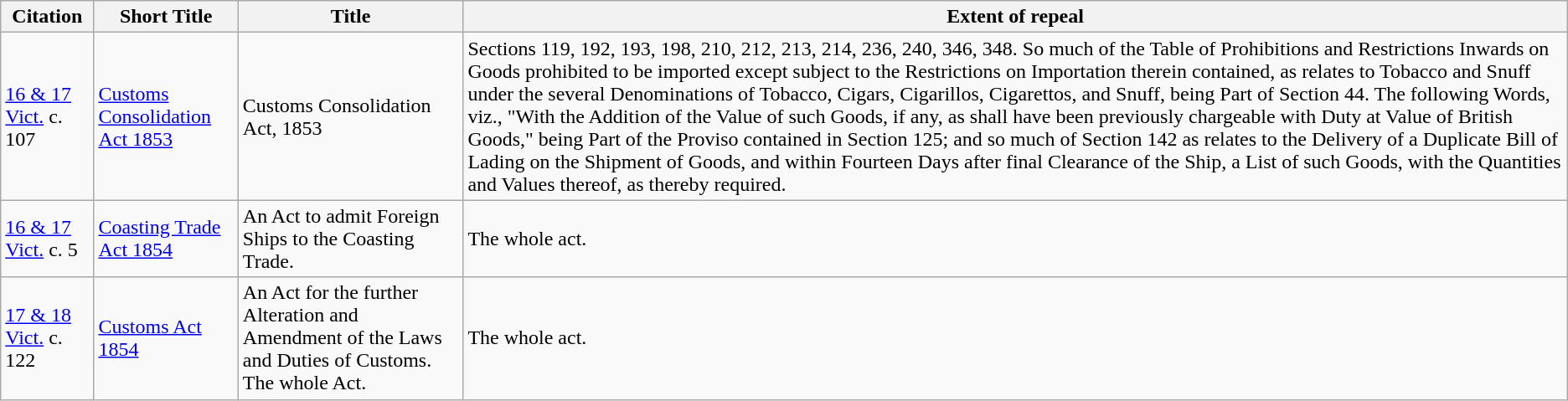<table class="wikitable">
<tr>
<th>Citation</th>
<th>Short Title</th>
<th>Title</th>
<th>Extent of repeal</th>
</tr>
<tr>
<td><a href='#'>16 & 17 Vict.</a> c. 107</td>
<td><a href='#'>Customs Consolidation Act 1853</a></td>
<td>Customs Consolidation Act, 1853</td>
<td>Sections 119, 192, 193, 198, 210, 212, 213, 214, 236, 240, 346, 348. So much of the Table of Prohibitions and Restrictions Inwards on Goods prohibited to be imported except subject to the Restrictions on Importation therein contained, as relates to Tobacco and Snuff under the several Denominations of Tobacco, Cigars, Cigarillos, Cigarettos, and Snuff, being Part of Section 44. The following Words, viz., "With the Addition of the Value of such Goods, if any, as shall have been previously chargeable with Duty at Value of British Goods," being Part of the Proviso contained in Section 125; and so much of Section 142 as relates to the Delivery of a Duplicate Bill of Lading on the Shipment of Goods, and within Fourteen Days after final Clearance of the Ship, a List of such Goods, with the Quantities and Values thereof, as thereby required.</td>
</tr>
<tr>
<td><a href='#'>16 & 17 Vict.</a> c. 5</td>
<td><a href='#'>Coasting Trade Act 1854</a></td>
<td>An Act to admit Foreign Ships to the Coasting Trade.</td>
<td>The whole act.</td>
</tr>
<tr>
<td><a href='#'>17 & 18 Vict.</a> c. 122</td>
<td><a href='#'>Customs Act 1854</a></td>
<td>An Act for the further Alteration and Amendment of the Laws and Duties of Customs. The whole Act.</td>
<td>The whole act.</td>
</tr>
</table>
